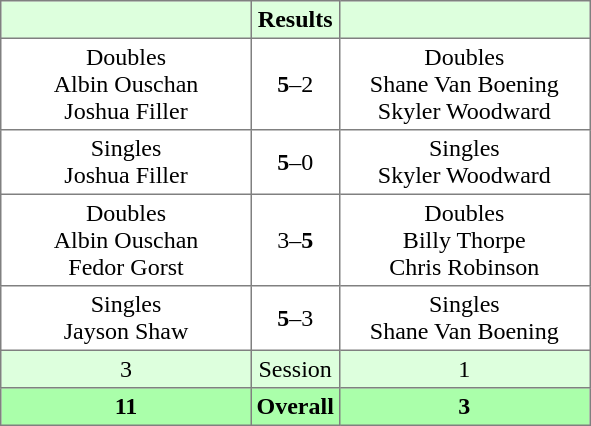<table border="1" cellpadding="3" style="border-collapse: collapse;">
<tr bgcolor="#ddffdd">
<th width="160"></th>
<th>Results</th>
<th width="160"></th>
</tr>
<tr>
<td align="center">Doubles<br>Albin Ouschan<br>Joshua Filler</td>
<td align="center"><strong>5</strong>–2</td>
<td align="center">Doubles<br>Shane Van Boening<br>Skyler Woodward</td>
</tr>
<tr>
<td align="center">Singles<br>Joshua Filler</td>
<td align="center"><strong>5</strong>–0</td>
<td align="center">Singles<br>Skyler Woodward</td>
</tr>
<tr>
<td align="center">Doubles<br>Albin Ouschan<br>Fedor Gorst</td>
<td align="center">3–<strong>5</strong></td>
<td align="center">Doubles<br>Billy Thorpe<br>Chris Robinson</td>
</tr>
<tr>
<td align="center">Singles<br>Jayson Shaw</td>
<td align="center"><strong>5</strong>–3</td>
<td align="center">Singles<br>Shane Van Boening</td>
</tr>
<tr bgcolor="#ddffdd">
<td align="center">3</td>
<td align="center">Session</td>
<td align="center">1</td>
</tr>
<tr bgcolor="#aaffaa">
<th align="center">11</th>
<th align="center">Overall</th>
<th align="center">3 </th>
</tr>
</table>
